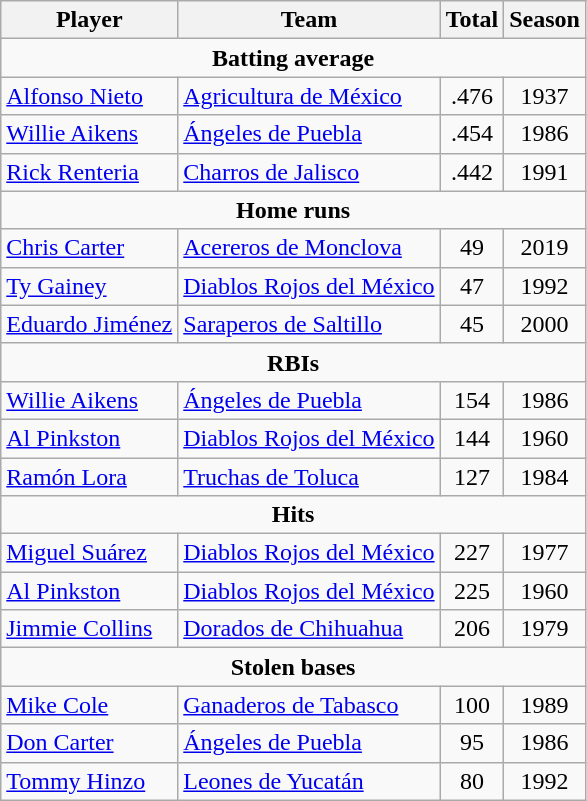<table class="wikitable" style="clear: left">
<tr style="text-align:center;">
<th>Player</th>
<th>Team</th>
<th>Total</th>
<th>Season</th>
</tr>
<tr>
<td colspan="4" style="text-align:center;"><strong>Batting average</strong></td>
</tr>
<tr>
<td> <a href='#'>Alfonso Nieto</a></td>
<td><a href='#'>Agricultura de México</a></td>
<td align=center>.476</td>
<td align=center>1937</td>
</tr>
<tr>
<td> <a href='#'>Willie Aikens</a></td>
<td><a href='#'>Ángeles de Puebla</a></td>
<td align=center>.454</td>
<td align=center>1986</td>
</tr>
<tr>
<td> <a href='#'>Rick Renteria</a></td>
<td><a href='#'>Charros de Jalisco</a></td>
<td align=center>.442</td>
<td align=center>1991</td>
</tr>
<tr>
<td colspan="4" style="text-align:center;"><strong>Home runs</strong></td>
</tr>
<tr>
<td> <a href='#'>Chris Carter</a></td>
<td><a href='#'>Acereros de Monclova</a></td>
<td align=center>49</td>
<td align=center>2019</td>
</tr>
<tr>
<td> <a href='#'>Ty Gainey</a></td>
<td><a href='#'>Diablos Rojos del México</a></td>
<td align=center>47</td>
<td align=center>1992</td>
</tr>
<tr>
<td> <a href='#'>Eduardo Jiménez</a></td>
<td><a href='#'>Saraperos de Saltillo</a></td>
<td align=center>45</td>
<td align=center>2000</td>
</tr>
<tr>
<td colspan="4" style="text-align:center;"><strong>RBIs</strong></td>
</tr>
<tr>
<td> <a href='#'>Willie Aikens</a></td>
<td><a href='#'>Ángeles de Puebla</a></td>
<td align=center>154</td>
<td align=center>1986</td>
</tr>
<tr>
<td> <a href='#'>Al Pinkston</a></td>
<td><a href='#'>Diablos Rojos del México</a></td>
<td align=center>144</td>
<td align=center>1960</td>
</tr>
<tr>
<td> <a href='#'>Ramón Lora</a></td>
<td><a href='#'>Truchas de Toluca</a></td>
<td align=center>127</td>
<td align=center>1984</td>
</tr>
<tr>
<td colspan="4" style="text-align:center;"><strong>Hits</strong></td>
</tr>
<tr>
<td> <a href='#'>Miguel Suárez</a></td>
<td><a href='#'>Diablos Rojos del México</a></td>
<td align=center>227</td>
<td align=center>1977</td>
</tr>
<tr>
<td> <a href='#'>Al Pinkston</a></td>
<td><a href='#'>Diablos Rojos del México</a></td>
<td align=center>225</td>
<td align=center>1960</td>
</tr>
<tr>
<td> <a href='#'>Jimmie Collins</a></td>
<td><a href='#'>Dorados de Chihuahua</a></td>
<td align=center>206</td>
<td align=center>1979</td>
</tr>
<tr>
<td colspan="4" style="text-align:center;"><strong>Stolen bases</strong></td>
</tr>
<tr>
<td> <a href='#'>Mike Cole</a></td>
<td><a href='#'>Ganaderos de Tabasco</a></td>
<td align=center>100</td>
<td align=center>1989</td>
</tr>
<tr>
<td> <a href='#'>Don Carter</a></td>
<td><a href='#'>Ángeles de Puebla</a></td>
<td align=center>95</td>
<td align=center>1986</td>
</tr>
<tr>
<td> <a href='#'>Tommy Hinzo</a></td>
<td><a href='#'>Leones de Yucatán</a></td>
<td align=center>80</td>
<td align=center>1992</td>
</tr>
</table>
